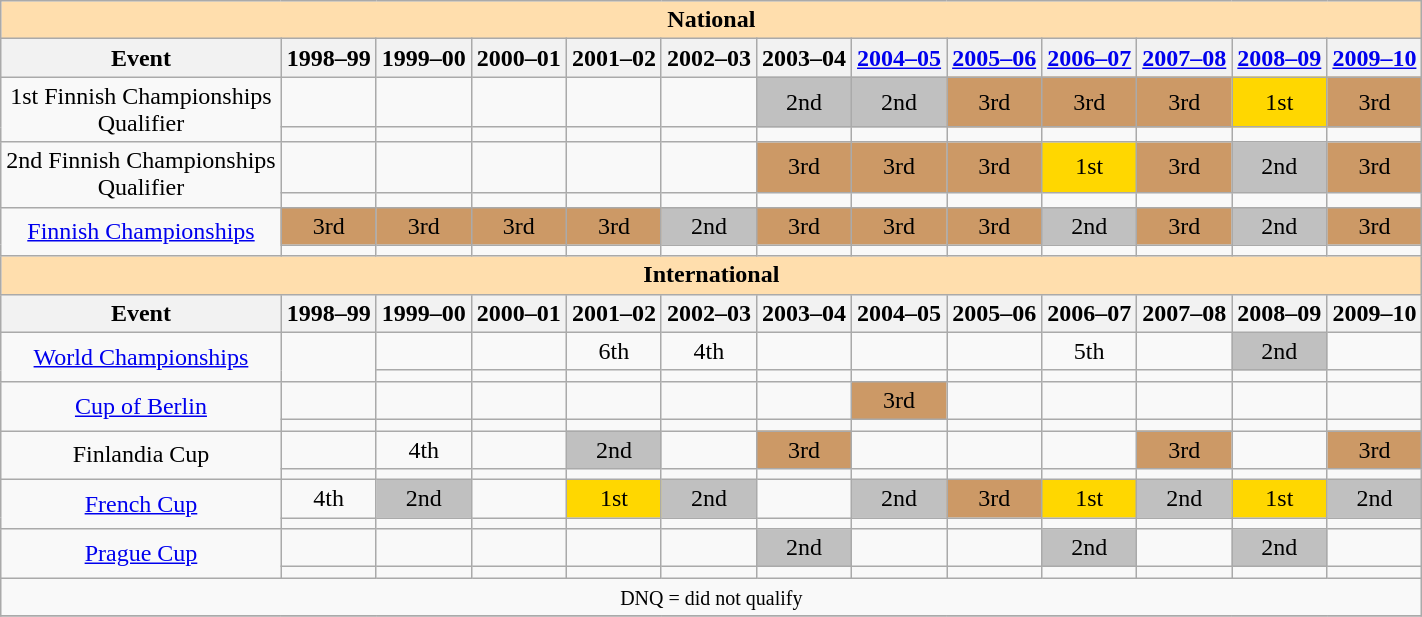<table class="wikitable">
<tr>
<th style="background-color: #ffdead; " colspan="13" align="center"><strong>National</strong></th>
</tr>
<tr>
<th>Event</th>
<th>1998–99</th>
<th>1999–00</th>
<th>2000–01</th>
<th>2001–02</th>
<th>2002–03</th>
<th>2003–04</th>
<th><a href='#'>2004–05</a></th>
<th><a href='#'>2005–06</a></th>
<th><a href='#'>2006–07</a></th>
<th><a href='#'>2007–08</a></th>
<th><a href='#'>2008–09</a></th>
<th><a href='#'>2009–10</a></th>
</tr>
<tr>
<td align="center" rowspan="2">1st Finnish Championships<br>Qualifier</td>
<td 1998-99 align="center"></td>
<td 1999-00 align="center"></td>
<td 2000-01 align="center"></td>
<td 2001-02 align="center"></td>
<td 2002-03 align="center"></td>
<td 2003-04 align="center" bgcolor="silver">2nd</td>
<td 2004-05 align="center" bgcolor="silver">2nd</td>
<td align="center" bgcolor="#cc9966" 2005-06>3rd</td>
<td align="center" bgcolor="#cc9966" 2006-07>3rd</td>
<td align="center" bgcolor="#cc9966" 2007-08>3rd</td>
<td align="center" bgcolor="gold" 2008-09>1st</td>
<td align="center" bgcolor="#cc9966" 2009-10>3rd</td>
</tr>
<tr>
<td 1998-99 align="center"></td>
<td 1999-00 align="center"></td>
<td 2000-01 align="center"></td>
<td 2001-02 align="center"></td>
<td 2002-03 align="center"></td>
<td 2003-04 align="center"></td>
<td 2004-05 align="center"></td>
<td 2005-06 align="center"></td>
<td 2006-07 align="center"></td>
<td 2007-08 align="center"></td>
<td align="center" 2008-09></td>
<td align="center" 2009-10></td>
</tr>
<tr>
<td align="center" rowspan="2">2nd Finnish Championships<br>Qualifier</td>
<td 1998-99 align="center"></td>
<td 1999-00 align="center"></td>
<td 2000-01 align="center"></td>
<td 2001-02 align="center"></td>
<td 2002-03 align="center"></td>
<td align="center" bgcolor="#cc9966" 2003-04>3rd</td>
<td align="center" bgcolor="#cc9966" 2004-05>3rd</td>
<td align="center" bgcolor="#cc9966" 2005-06>3rd</td>
<td 2006-07 align="center" bgcolor="gold">1st</td>
<td align="center" bgcolor="#cc9966" 2007-08>3rd</td>
<td align="center" bgcolor="silver" 2008-09>2nd</td>
<td align="center" bgcolor="#cc9966" 2009-10>3rd</td>
</tr>
<tr>
<td 1998-99 align="center"></td>
<td 1999-00 align="center"></td>
<td 2000-01 align="center"></td>
<td 2001-02 align="center"></td>
<td 2002-03 align="center"></td>
<td 2003-04 align="center"></td>
<td 2004-05 align="center"></td>
<td 2005-06 align="center"></td>
<td 2006-07 align="center"></td>
<td 2007-08 align="center"></td>
<td align="center" 2008-09></td>
<td align="center" 2009-10></td>
</tr>
<tr>
<td align="center" rowspan="2"><a href='#'>Finnish Championships</a></td>
<td align="center" bgcolor="#cc9966" 1998-99>3rd</td>
<td align="center" bgcolor="#cc9966" 1999-00>3rd</td>
<td align="center" bgcolor="#cc9966" 2000-01>3rd</td>
<td align="center" bgcolor="#cc9966" 2001-02>3rd</td>
<td 2002-03 align="center" bgcolor="silver">2nd</td>
<td align="center" bgcolor="#cc9966" 2003-04>3rd</td>
<td align="center" bgcolor="#cc9966" 2004-05>3rd</td>
<td align="center" bgcolor="#cc9966" 2005-06>3rd</td>
<td 2006-07 align="center" bgcolor="silver">2nd</td>
<td align="center" bgcolor="#cc9966" 2007-08>3rd</td>
<td align="center" bgcolor="silver" 2008-09>2nd</td>
<td align="center" bgcolor="#cc9966" 2009-10>3rd</td>
</tr>
<tr>
<td 1998-99 align="center"></td>
<td 1999-00 align="center"></td>
<td 2000-01 align="center"></td>
<td 2001-02 align="center"></td>
<td 2002-03 align="center"></td>
<td 2003-04 align="center"></td>
<td 2004-05 align="center"></td>
<td 2005-06 align="center"></td>
<td 2006-07 align="center"></td>
<td 2007-08 align="center"></td>
<td align="center" 2008-09></td>
<td align="center" 2009-10></td>
</tr>
<tr>
<th style="background-color: #ffdead; " colspan="13" align=center><strong>International</strong></th>
</tr>
<tr>
<th>Event</th>
<th>1998–99</th>
<th>1999–00</th>
<th>2000–01</th>
<th>2001–02</th>
<th>2002–03</th>
<th>2003–04</th>
<th>2004–05</th>
<th>2005–06</th>
<th>2006–07</th>
<th>2007–08</th>
<th>2008–09</th>
<th>2009–10</th>
</tr>
<tr>
<td align="center" rowspan="2"><a href='#'>World Championships</a></td>
<td 1998-99 align="center" rowspan="2"></td>
<td 1999-00 align="center"></td>
<td 2000-01 align="center"></td>
<td 2001-02 align="center">6th</td>
<td 2002-03 align="center">4th</td>
<td 2003-04 align="center"></td>
<td 2004-05 align="center"></td>
<td 2005-06 align="center"></td>
<td 2006-07 align="center">5th</td>
<td 2007-08 align="center"></td>
<td align="center" bgcolor="silver" 2008-09>2nd</td>
<td align="center" 2009-10></td>
</tr>
<tr>
<td 1999-00 align="center"></td>
<td 2000-01 align="center"></td>
<td 2001-02 align="center"></td>
<td 2002-03 align="center"></td>
<td 2003-04 align="center"></td>
<td 2004-05 align="center"></td>
<td 2005-06 align="center"></td>
<td 2006-07 align="center"></td>
<td 2007-08 align="center"></td>
<td align="center" 2008-09></td>
<td align="center" 2009-10></td>
</tr>
<tr>
<td align="center" rowspan="2"><a href='#'>Cup of Berlin</a></td>
<td 1998-99 align="center"></td>
<td 1999-00 align="center"></td>
<td 2000-01 align="center"></td>
<td 2001-02 align="center"></td>
<td 2002-03 align="center"></td>
<td 2003-04 align="center"></td>
<td align="center" bgcolor="#cc9966" 2004-05>3rd</td>
<td 2005-06 align="center"></td>
<td 2006-07 align="center"></td>
<td 2007-08 align="center"></td>
<td 2008-09 align="center"></td>
<td 2009-10 align="center"></td>
</tr>
<tr>
<td 1998-99 align="center"></td>
<td 1999-00 align="center"></td>
<td 2000-01 align="center"></td>
<td 2001-02 align="center"></td>
<td 2002-03 align="center"></td>
<td 2003-04 align="center"></td>
<td 2004-05 align="center"></td>
<td 2005-06 align="center"></td>
<td 2006-07 align="center"></td>
<td 2007-08 align="center"></td>
<td 2008-09 align="center"></td>
<td 2009-10 align="center"></td>
</tr>
<tr>
<td align="center" rowspan="2">Finlandia Cup</td>
<td 1998-99 align="center"></td>
<td 1999-00 align="center">4th</td>
<td 2000-01 align="center"></td>
<td 2001-02 align="center" bgcolor="silver">2nd</td>
<td 2002-03 align="center"></td>
<td align="center" bgcolor="#cc9966" 2003-04>3rd</td>
<td 2004-05 align="center"></td>
<td 2005-06 align="center"></td>
<td 2006-07 align="center"></td>
<td align="center" bgcolor="#cc9966" 2007-08>3rd</td>
<td 2008-09 align="center"></td>
<td align="center" bgcolor="#cc9966" 2009-10>3rd</td>
</tr>
<tr>
<td 1998-99 align="center"></td>
<td 1999-00 align="center"></td>
<td 2000-01 align="center"></td>
<td 2001-02 align="center"></td>
<td 2002-03 align="center"></td>
<td 2003-04 align="center"></td>
<td 2004-05 align="center"></td>
<td 2005-06 align="center"></td>
<td 2006-07 align="center"></td>
<td 2007-08 align="center"></td>
<td 2008-09 align="center"></td>
<td 2009-10 align="center"></td>
</tr>
<tr>
<td align="center" rowspan="2"><a href='#'>French Cup</a></td>
<td 1998-99 align="center">4th</td>
<td 1999-00 align="center" bgcolor="silver">2nd</td>
<td 2000-01 align="center"></td>
<td 2001-02 align="center" bgcolor="gold">1st</td>
<td 2002-03 align="center" bgcolor="silver">2nd</td>
<td 2003-04 align="center"></td>
<td 2004-05 align="center" bgcolor="silver">2nd</td>
<td align="center" bgcolor="#cc9966" 2005-06>3rd</td>
<td 2006-07 align="center" bgcolor="gold">1st</td>
<td 2007-08 align="center" bgcolor="silver">2nd</td>
<td align="center" bgcolor="gold" 2008-09>1st</td>
<td align="center" bgcolor="silver" 2009-10>2nd</td>
</tr>
<tr>
<td 1998-99 align="center"></td>
<td 1999-00 align="center"></td>
<td 2000-01 align="center"></td>
<td 2001-02 align="center"></td>
<td 2002-03 align="center"></td>
<td 2003-04 align="center"></td>
<td 2004-05 align="center"></td>
<td 2005-06 align="center"></td>
<td 2006-07 align="center"></td>
<td 2007-08 align="center"></td>
<td align="center" 2008-09></td>
<td align="center" 2009-10></td>
</tr>
<tr>
<td align="center" rowspan="2"><a href='#'>Prague Cup</a></td>
<td 1998-99 align="center"></td>
<td 1999-00 align="center"></td>
<td 2000-01 align="center"></td>
<td 2001-02 align="center"></td>
<td 2002-03 align="center"></td>
<td 2003-04 align="center" bgcolor="silver">2nd</td>
<td 2004-05 align="center"></td>
<td 2005-06 align="center"></td>
<td 2006-07 align="center" bgcolor="silver">2nd</td>
<td 2007-08 align="center"></td>
<td align="center" bgcolor="silver" 2008-09>2nd</td>
<td align="center" 2009-10></td>
</tr>
<tr>
<td 1998-99 align="center"></td>
<td 1999-00 align="center"></td>
<td 2000-01 align="center"></td>
<td 2001-02 align="center"></td>
<td 2002-03 align="center"></td>
<td 2003-04 align="center"></td>
<td 2004-05 align="center"></td>
<td 2005-06 align="center"></td>
<td 2006-07 align="center"></td>
<td 2007-08 align="center"></td>
<td align="center" 2008-09></td>
<td align="center" 2009-10></td>
</tr>
<tr>
<td colspan="13" align="center"><small>DNQ = did not qualify</small></td>
</tr>
<tr>
</tr>
</table>
